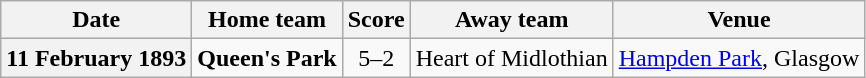<table class="wikitable football-result-list" style="max-width: 80em; text-align: center">
<tr>
<th scope="col">Date</th>
<th scope="col">Home team</th>
<th scope="col">Score</th>
<th scope="col">Away team</th>
<th scope="col">Venue</th>
</tr>
<tr>
<th scope="row">11 February 1893</th>
<td align=right><strong>Queen's Park</strong></td>
<td>5–2</td>
<td align=left>Heart of Midlothian</td>
<td align=left><a href='#'>Hampden Park</a>, Glasgow</td>
</tr>
</table>
